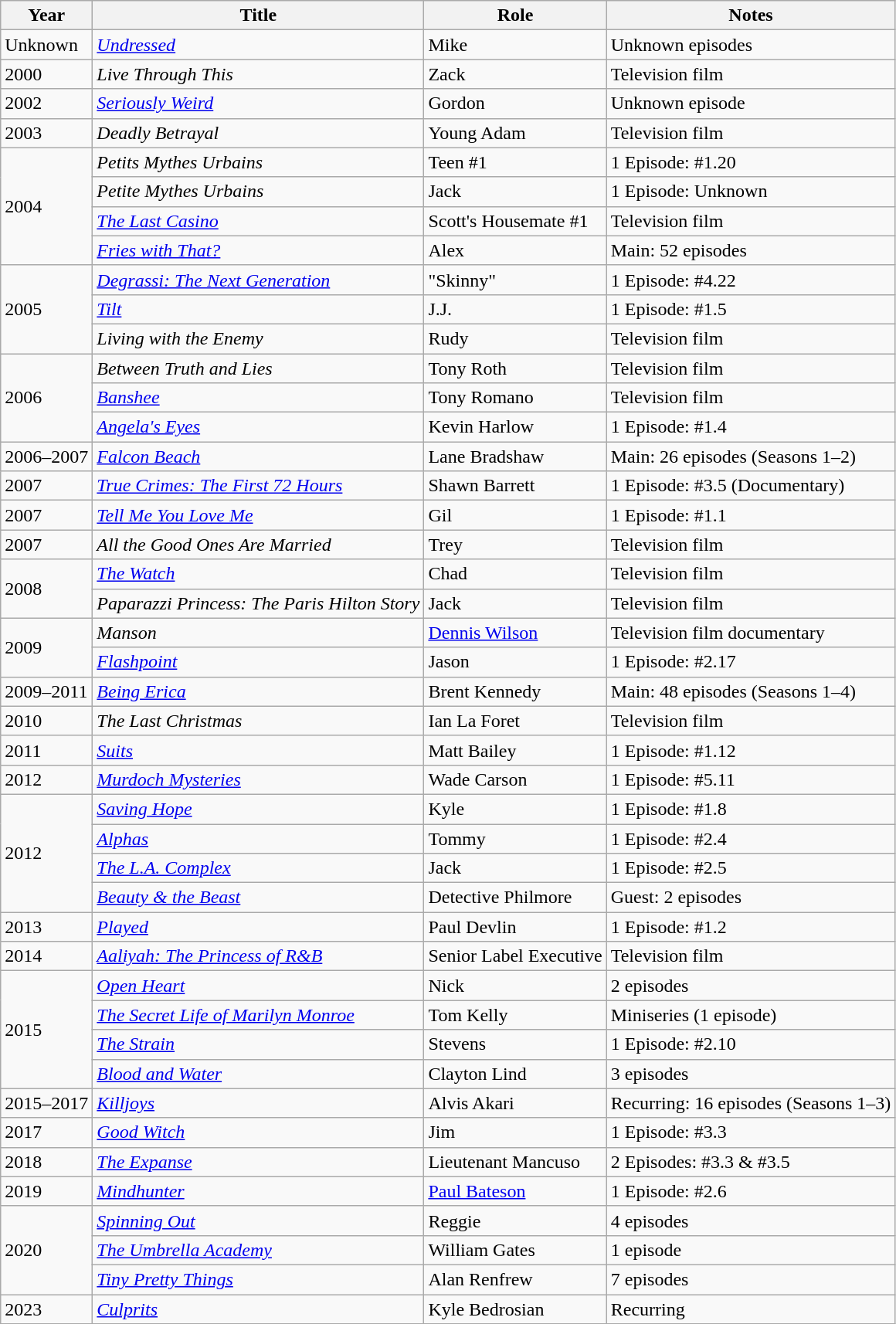<table class="wikitable sortable">
<tr>
<th>Year</th>
<th>Title</th>
<th>Role</th>
<th class="unsortable">Notes</th>
</tr>
<tr>
<td>Unknown</td>
<td><em><a href='#'>Undressed</a></em></td>
<td>Mike</td>
<td>Unknown episodes</td>
</tr>
<tr>
<td>2000</td>
<td><em>Live Through This</em></td>
<td>Zack</td>
<td>Television film</td>
</tr>
<tr>
<td>2002</td>
<td><em><a href='#'>Seriously Weird</a></em></td>
<td>Gordon</td>
<td>Unknown episode</td>
</tr>
<tr>
<td>2003</td>
<td><em>Deadly Betrayal</em></td>
<td>Young Adam</td>
<td>Television film</td>
</tr>
<tr>
<td rowspan="4">2004</td>
<td><em>Petits Mythes Urbains</em></td>
<td>Teen #1</td>
<td>1 Episode: #1.20</td>
</tr>
<tr>
<td><em>Petite Mythes Urbains</em></td>
<td>Jack</td>
<td>1 Episode: Unknown</td>
</tr>
<tr>
<td data-sort-value="Last Casino, The"><em><a href='#'>The Last Casino</a></em></td>
<td>Scott's Housemate #1</td>
<td>Television film</td>
</tr>
<tr>
<td><em><a href='#'>Fries with That?</a></em></td>
<td>Alex</td>
<td>Main: 52 episodes</td>
</tr>
<tr>
<td rowspan="3">2005</td>
<td><em><a href='#'>Degrassi: The Next Generation</a></em></td>
<td>"Skinny"</td>
<td>1 Episode: #4.22</td>
</tr>
<tr>
<td><em><a href='#'>Tilt</a></em></td>
<td>J.J.</td>
<td>1 Episode: #1.5</td>
</tr>
<tr>
<td><em>Living with the Enemy</em></td>
<td>Rudy</td>
<td>Television film</td>
</tr>
<tr>
<td rowspan="3">2006</td>
<td><em>Between Truth and Lies</em></td>
<td>Tony Roth</td>
<td>Television film</td>
</tr>
<tr>
<td><em><a href='#'>Banshee</a></em></td>
<td>Tony Romano</td>
<td>Television film</td>
</tr>
<tr>
<td><em><a href='#'>Angela's Eyes</a></em></td>
<td>Kevin Harlow</td>
<td>1 Episode: #1.4</td>
</tr>
<tr>
<td>2006–2007</td>
<td><em><a href='#'>Falcon Beach</a></em></td>
<td>Lane Bradshaw</td>
<td>Main: 26 episodes (Seasons 1–2)</td>
</tr>
<tr>
<td>2007</td>
<td><em><a href='#'>True Crimes: The First 72 Hours</a></em></td>
<td>Shawn Barrett</td>
<td>1 Episode: #3.5 (Documentary)</td>
</tr>
<tr>
<td>2007</td>
<td><em><a href='#'>Tell Me You Love Me</a></em></td>
<td>Gil</td>
<td>1 Episode: #1.1</td>
</tr>
<tr>
<td>2007</td>
<td><em>All the Good Ones Are Married</em></td>
<td>Trey</td>
<td>Television film</td>
</tr>
<tr>
<td rowspan="2">2008</td>
<td data-sort-value="Watch, The"><em><a href='#'>The Watch</a></em></td>
<td>Chad</td>
<td>Television film</td>
</tr>
<tr>
<td><em>Paparazzi Princess: The Paris Hilton Story</em></td>
<td>Jack</td>
<td>Television film</td>
</tr>
<tr>
<td rowspan="2">2009</td>
<td><em>Manson</em></td>
<td><a href='#'>Dennis Wilson</a></td>
<td>Television film documentary</td>
</tr>
<tr>
<td><em><a href='#'>Flashpoint</a></em></td>
<td>Jason</td>
<td>1 Episode: #2.17</td>
</tr>
<tr>
<td>2009–2011</td>
<td><em><a href='#'>Being Erica</a></em></td>
<td>Brent Kennedy</td>
<td>Main: 48 episodes (Seasons 1–4)</td>
</tr>
<tr>
<td>2010</td>
<td data-sort-value="Last Christmas, The"><em>The Last Christmas</em></td>
<td>Ian La Foret</td>
<td>Television film</td>
</tr>
<tr>
<td>2011</td>
<td><em><a href='#'>Suits</a></em></td>
<td>Matt Bailey</td>
<td>1 Episode: #1.12</td>
</tr>
<tr>
<td>2012</td>
<td><em><a href='#'>Murdoch Mysteries</a></em></td>
<td>Wade Carson</td>
<td>1 Episode: #5.11</td>
</tr>
<tr>
<td rowspan="4">2012</td>
<td><em><a href='#'>Saving Hope</a></em></td>
<td>Kyle</td>
<td>1 Episode: #1.8</td>
</tr>
<tr>
<td><em><a href='#'>Alphas</a></em></td>
<td>Tommy</td>
<td>1 Episode: #2.4</td>
</tr>
<tr>
<td data-sort-value="L.A. Complex, The"><em><a href='#'>The L.A. Complex</a></em></td>
<td>Jack</td>
<td>1 Episode: #2.5</td>
</tr>
<tr>
<td><em><a href='#'>Beauty & the Beast</a></em></td>
<td>Detective Philmore</td>
<td>Guest: 2 episodes</td>
</tr>
<tr>
<td>2013</td>
<td><em><a href='#'>Played</a></em></td>
<td>Paul Devlin</td>
<td>1 Episode: #1.2</td>
</tr>
<tr>
<td>2014</td>
<td><em><a href='#'>Aaliyah: The Princess of R&B</a></em></td>
<td>Senior Label Executive</td>
<td>Television film</td>
</tr>
<tr>
<td rowspan="4">2015</td>
<td><em><a href='#'>Open Heart</a></em></td>
<td>Nick</td>
<td>2 episodes</td>
</tr>
<tr>
<td data-sort-value="Secret Life of Marilyn Monroe, The"><em><a href='#'>The Secret Life of Marilyn Monroe</a></em></td>
<td>Tom Kelly</td>
<td>Miniseries (1 episode)</td>
</tr>
<tr>
<td data-sort-value="Strain, The"><em><a href='#'>The Strain</a></em></td>
<td>Stevens</td>
<td>1 Episode: #2.10</td>
</tr>
<tr>
<td><em><a href='#'>Blood and Water</a></em></td>
<td>Clayton Lind</td>
<td>3 episodes</td>
</tr>
<tr>
<td>2015–2017</td>
<td><em><a href='#'>Killjoys</a></em></td>
<td>Alvis Akari</td>
<td>Recurring: 16 episodes (Seasons 1–3)</td>
</tr>
<tr>
<td>2017</td>
<td><em><a href='#'>Good Witch</a></em></td>
<td>Jim</td>
<td>1 Episode: #3.3</td>
</tr>
<tr>
<td>2018</td>
<td data-sort-value="Expanse, The"><em><a href='#'>The Expanse</a></em></td>
<td>Lieutenant Mancuso</td>
<td>2 Episodes: #3.3 & #3.5</td>
</tr>
<tr>
<td>2019</td>
<td><em><a href='#'>Mindhunter</a></em></td>
<td><a href='#'>Paul Bateson</a></td>
<td>1 Episode: #2.6</td>
</tr>
<tr>
<td rowspan="3">2020</td>
<td><em><a href='#'>Spinning Out</a></em></td>
<td>Reggie</td>
<td>4 episodes</td>
</tr>
<tr>
<td data-sort-value="Umbrella Academy, The"><em><a href='#'>The Umbrella Academy</a></em></td>
<td>William Gates</td>
<td>1 episode</td>
</tr>
<tr>
<td><em><a href='#'>Tiny Pretty Things</a></em></td>
<td>Alan Renfrew</td>
<td>7 episodes</td>
</tr>
<tr>
<td>2023</td>
<td><em><a href='#'>Culprits</a></em></td>
<td>Kyle Bedrosian</td>
<td>Recurring</td>
</tr>
</table>
